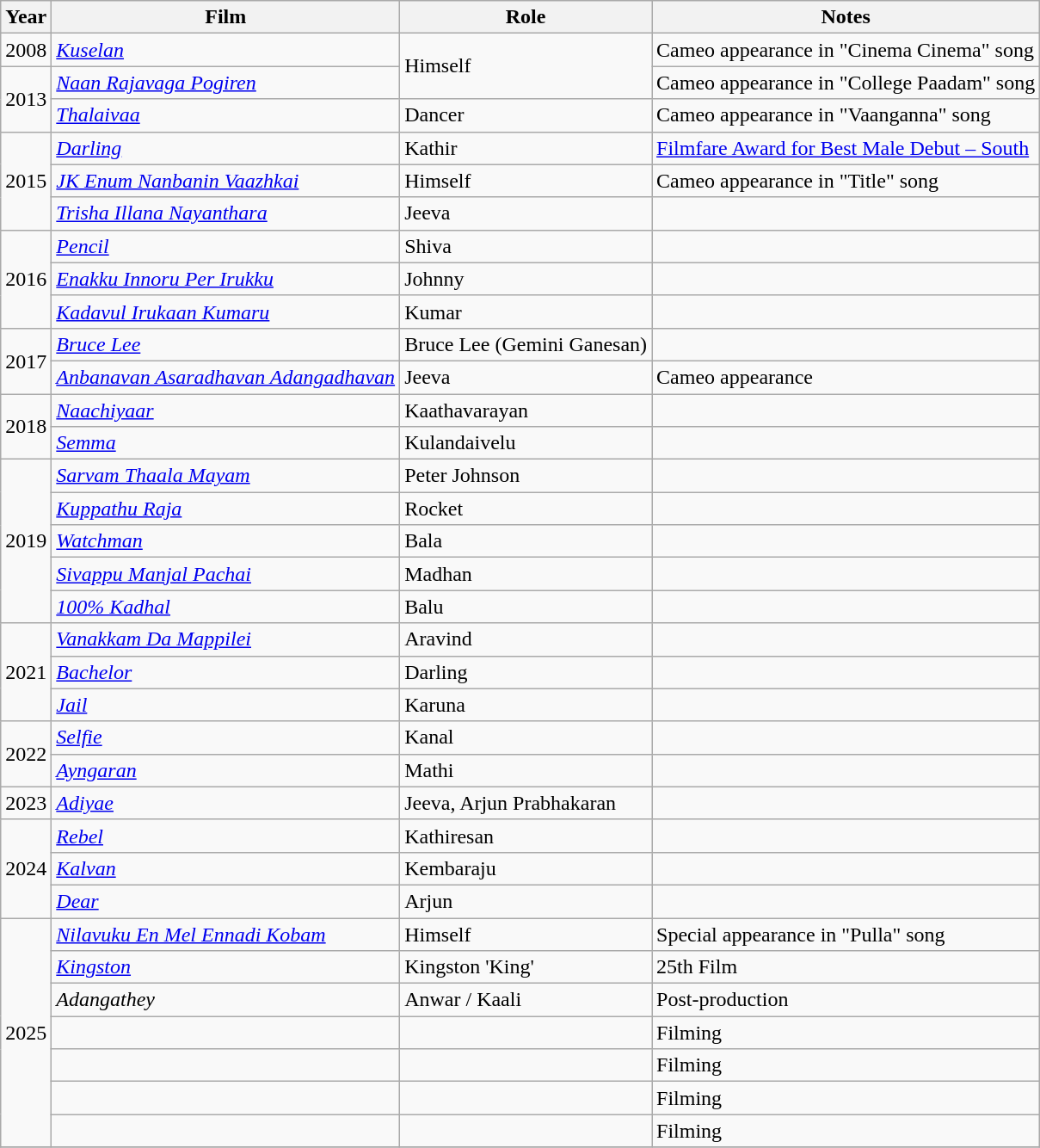<table class="wikitable">
<tr>
<th>Year</th>
<th>Film</th>
<th>Role</th>
<th>Notes</th>
</tr>
<tr>
<td rowspan="1">2008</td>
<td><em><a href='#'>Kuselan</a></em></td>
<td rowspan="2">Himself</td>
<td>Cameo appearance in "Cinema Cinema" song</td>
</tr>
<tr>
<td rowspan="2">2013</td>
<td><em><a href='#'>Naan Rajavaga Pogiren</a></em></td>
<td>Cameo appearance in "College Paadam" song</td>
</tr>
<tr>
<td><em><a href='#'>Thalaivaa</a></em></td>
<td>Dancer</td>
<td>Cameo appearance in "Vaanganna" song</td>
</tr>
<tr>
<td rowspan="3">2015</td>
<td><em><a href='#'>Darling</a></em></td>
<td>Kathir</td>
<td><a href='#'>Filmfare Award for Best Male Debut – South</a></td>
</tr>
<tr>
<td><em><a href='#'>JK Enum Nanbanin Vaazhkai</a></em></td>
<td>Himself</td>
<td>Cameo appearance in "Title" song</td>
</tr>
<tr>
<td><em><a href='#'>Trisha Illana Nayanthara</a></em></td>
<td>Jeeva</td>
<td></td>
</tr>
<tr>
<td rowspan="3">2016</td>
<td><em><a href='#'>Pencil</a></em></td>
<td>Shiva</td>
<td></td>
</tr>
<tr>
<td><em><a href='#'>Enakku Innoru Per Irukku</a></em></td>
<td>Johnny</td>
<td></td>
</tr>
<tr>
<td><em><a href='#'>Kadavul Irukaan Kumaru</a></em></td>
<td>Kumar</td>
<td></td>
</tr>
<tr>
<td rowspan="2">2017</td>
<td><em><a href='#'>Bruce Lee</a> </em></td>
<td>Bruce Lee (Gemini Ganesan)</td>
<td></td>
</tr>
<tr>
<td><em><a href='#'>Anbanavan Asaradhavan Adangadhavan</a></em></td>
<td>Jeeva</td>
<td>Cameo appearance</td>
</tr>
<tr>
<td rowspan="2">2018</td>
<td><em><a href='#'>Naachiyaar</a></em></td>
<td>Kaathavarayan</td>
<td></td>
</tr>
<tr>
<td><em><a href='#'>Semma</a></em></td>
<td>Kulandaivelu</td>
<td></td>
</tr>
<tr>
<td rowspan="5">2019</td>
<td><em><a href='#'>Sarvam Thaala Mayam</a></em></td>
<td>Peter Johnson</td>
<td></td>
</tr>
<tr>
<td><em><a href='#'>Kuppathu Raja</a></em></td>
<td>Rocket</td>
<td></td>
</tr>
<tr>
<td><em><a href='#'>Watchman</a></em></td>
<td>Bala</td>
<td></td>
</tr>
<tr>
<td><em><a href='#'>Sivappu Manjal Pachai</a></em></td>
<td>Madhan</td>
<td></td>
</tr>
<tr>
<td><em><a href='#'>100% Kadhal</a></em></td>
<td>Balu</td>
<td></td>
</tr>
<tr>
<td rowspan="3">2021</td>
<td><em><a href='#'>Vanakkam Da Mappilei</a></em></td>
<td>Aravind</td>
<td></td>
</tr>
<tr>
<td><em><a href='#'>Bachelor</a></em></td>
<td>Darling</td>
<td></td>
</tr>
<tr>
<td><em><a href='#'>Jail</a></em></td>
<td>Karuna</td>
<td></td>
</tr>
<tr>
<td rowspan="2">2022</td>
<td><em><a href='#'>Selfie</a></em></td>
<td>Kanal</td>
<td></td>
</tr>
<tr>
<td><em><a href='#'>Ayngaran</a></em></td>
<td>Mathi</td>
<td></td>
</tr>
<tr>
<td>2023</td>
<td><em><a href='#'>Adiyae</a></em></td>
<td>Jeeva, Arjun Prabhakaran</td>
<td></td>
</tr>
<tr>
<td rowspan="3">2024</td>
<td><em><a href='#'>Rebel</a></em></td>
<td>Kathiresan</td>
<td></td>
</tr>
<tr>
<td><em><a href='#'>Kalvan</a></em></td>
<td>Kembaraju</td>
<td></td>
</tr>
<tr>
<td><em><a href='#'>Dear</a></em></td>
<td>Arjun</td>
<td></td>
</tr>
<tr>
<td rowspan="7">2025</td>
<td><em><a href='#'>Nilavuku En Mel Ennadi Kobam</a></em></td>
<td>Himself</td>
<td>Special appearance in "Pulla" song</td>
</tr>
<tr>
<td><em><a href='#'>Kingston</a></em></td>
<td>Kingston 'King'</td>
<td>25th Film</td>
</tr>
<tr>
<td><em>Adangathey </em></td>
<td>Anwar / Kaali</td>
<td>Post-production</td>
</tr>
<tr>
<td></td>
<td></td>
<td>Filming</td>
</tr>
<tr>
<td></td>
<td></td>
<td>Filming</td>
</tr>
<tr>
<td></td>
<td></td>
<td>Filming</td>
</tr>
<tr>
<td></td>
<td></td>
<td>Filming</td>
</tr>
<tr>
</tr>
</table>
